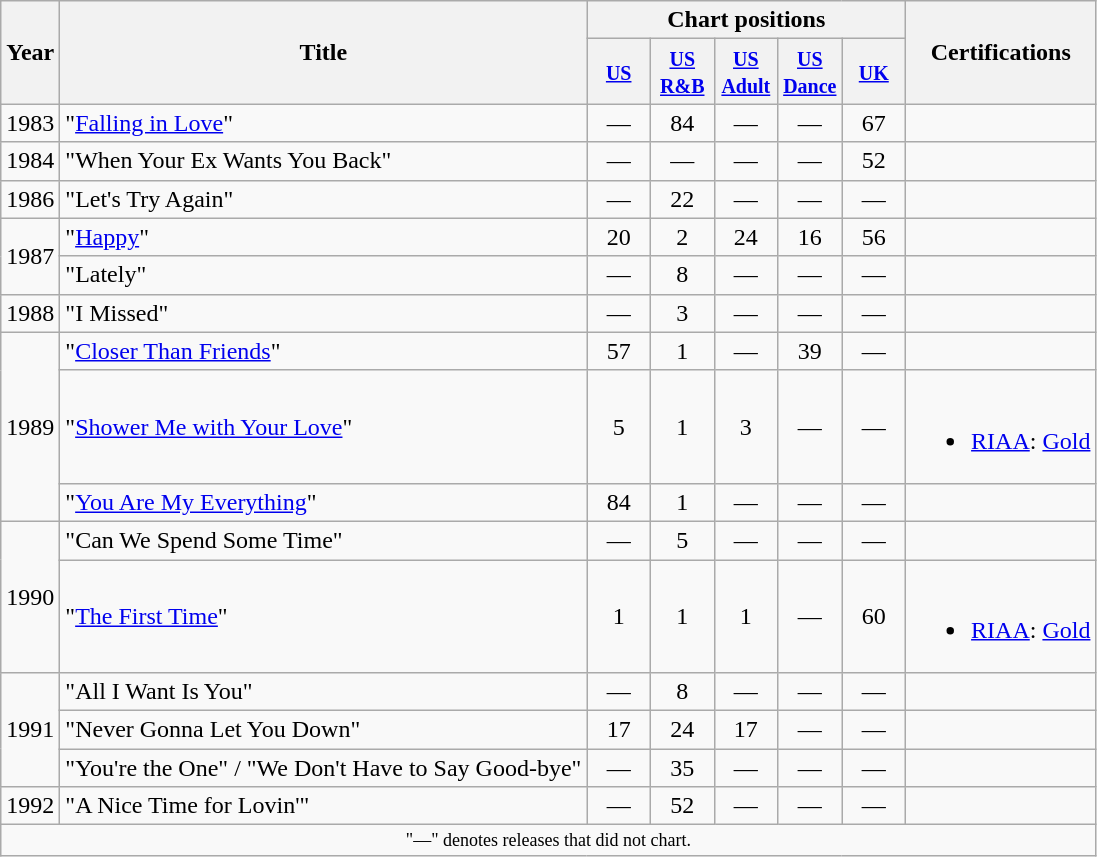<table class="wikitable">
<tr>
<th rowspan="2">Year</th>
<th rowspan="2">Title</th>
<th colspan="5">Chart positions</th>
<th rowspan="2">Certifications</th>
</tr>
<tr>
<th width="35"><small><a href='#'>US</a></small><br></th>
<th width="35"><small><a href='#'>US R&B</a></small><br></th>
<th width="35"><small><a href='#'>US Adult</a></small><br></th>
<th width="35"><small><a href='#'>US Dance</a></small><br></th>
<th width="35"><small><a href='#'>UK</a></small><br></th>
</tr>
<tr>
<td align="center">1983</td>
<td>"<a href='#'>Falling in Love</a>"</td>
<td align="center">—</td>
<td align="center">84</td>
<td align="center">—</td>
<td align="center">—</td>
<td align="center">67</td>
<td align="center"></td>
</tr>
<tr>
<td align="center">1984</td>
<td>"When Your Ex Wants You Back"</td>
<td align="center">—</td>
<td align="center">—</td>
<td align="center">—</td>
<td align="center">—</td>
<td align="center">52</td>
<td align="center"></td>
</tr>
<tr>
<td align="center">1986</td>
<td>"Let's Try Again"</td>
<td align="center">—</td>
<td align="center">22</td>
<td align="center">—</td>
<td align="center">—</td>
<td align="center">—</td>
<td align="center"></td>
</tr>
<tr>
<td rowspan="2">1987</td>
<td>"<a href='#'>Happy</a>"</td>
<td align="center">20</td>
<td align="center">2</td>
<td align="center">24</td>
<td align="center">16</td>
<td align="center">56</td>
<td align="center"></td>
</tr>
<tr>
<td>"Lately"</td>
<td align="center">—</td>
<td align="center">8</td>
<td align="center">—</td>
<td align="center">—</td>
<td align="center">—</td>
<td align="center"></td>
</tr>
<tr>
<td align="center">1988</td>
<td>"I Missed"</td>
<td align="center">—</td>
<td align="center">3</td>
<td align="center">—</td>
<td align="center">—</td>
<td align="center">—</td>
<td align="center"></td>
</tr>
<tr>
<td rowspan="3">1989</td>
<td>"<a href='#'>Closer Than Friends</a>"</td>
<td align="center">57</td>
<td align="center">1</td>
<td align="center">—</td>
<td align="center">39</td>
<td align="center">—</td>
<td align="center"></td>
</tr>
<tr>
<td>"<a href='#'>Shower Me with Your Love</a>"</td>
<td align="center">5</td>
<td align="center">1</td>
<td align="center">3</td>
<td align="center">—</td>
<td align="center">—</td>
<td align="center"><br><ul><li><a href='#'>RIAA</a>: <a href='#'>Gold</a></li></ul></td>
</tr>
<tr>
<td>"<a href='#'>You Are My Everything</a>"</td>
<td align="center">84</td>
<td align="center">1</td>
<td align="center">—</td>
<td align="center">—</td>
<td align="center">—</td>
<td align="center"></td>
</tr>
<tr>
<td rowspan="2">1990</td>
<td>"Can We Spend Some Time"</td>
<td align="center">—</td>
<td align="center">5</td>
<td align="center">—</td>
<td align="center">—</td>
<td align="center">—</td>
<td align="center"></td>
</tr>
<tr>
<td>"<a href='#'>The First Time</a>"</td>
<td align="center">1</td>
<td align="center">1</td>
<td align="center">1</td>
<td align="center">—</td>
<td align="center">60</td>
<td align="center"><br><ul><li><a href='#'>RIAA</a>: <a href='#'>Gold</a></li></ul></td>
</tr>
<tr>
<td rowspan="3">1991</td>
<td>"All I Want Is You"</td>
<td align="center">—</td>
<td align="center">8</td>
<td align="center">—</td>
<td align="center">—</td>
<td align="center">—</td>
<td align="center"></td>
</tr>
<tr>
<td>"Never Gonna Let You Down"</td>
<td align="center">17</td>
<td align="center">24</td>
<td align="center">17</td>
<td align="center">—</td>
<td align="center">—</td>
<td align="center"></td>
</tr>
<tr>
<td>"You're the One" / "We Don't Have to Say Good-bye"</td>
<td align="center">—</td>
<td align="center">35</td>
<td align="center">—</td>
<td align="center">—</td>
<td align="center">—</td>
<td align="center"></td>
</tr>
<tr>
<td align="center">1992</td>
<td>"A Nice Time for Lovin'"</td>
<td align="center">—</td>
<td align="center">52</td>
<td align="center">—</td>
<td align="center">—</td>
<td align="center">—</td>
<td align="center"></td>
</tr>
<tr>
<td colspan="10" style="text-align:center; font-size:9pt;">"—" denotes releases that did not chart.</td>
</tr>
</table>
